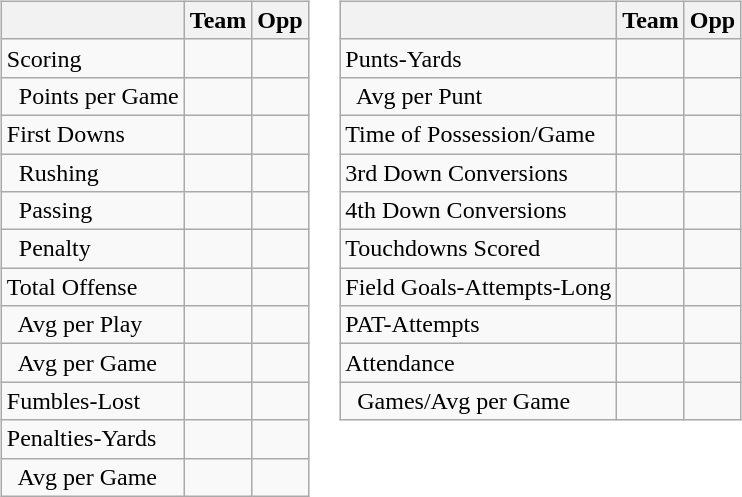<table>
<tr>
<td valign="top"><br><table class="wikitable" style="white-space:nowrap;">
<tr>
<th></th>
<th>Team</th>
<th>Opp</th>
</tr>
<tr>
<td>Scoring</td>
<td> </td>
<td> </td>
</tr>
<tr>
<td>  Points per Game</td>
<td> </td>
<td> </td>
</tr>
<tr>
<td>First Downs</td>
<td> </td>
<td> </td>
</tr>
<tr>
<td>  Rushing</td>
<td> </td>
<td> </td>
</tr>
<tr>
<td>  Passing</td>
<td> </td>
<td> </td>
</tr>
<tr>
<td>  Penalty</td>
<td> </td>
<td> </td>
</tr>
<tr>
<td>Total Offense</td>
<td> </td>
<td> </td>
</tr>
<tr>
<td>  Avg per Play</td>
<td> </td>
<td> </td>
</tr>
<tr>
<td>  Avg per Game</td>
<td> </td>
<td> </td>
</tr>
<tr>
<td>Fumbles-Lost</td>
<td> </td>
<td> </td>
</tr>
<tr>
<td>Penalties-Yards</td>
<td> </td>
<td> </td>
</tr>
<tr>
<td>  Avg per Game</td>
<td> </td>
<td> </td>
</tr>
</table>
</td>
<td valign="top"><br><table class="wikitable" style="white-space:nowrap;">
<tr>
<th></th>
<th>Team</th>
<th>Opp</th>
</tr>
<tr>
<td>Punts-Yards</td>
<td> </td>
<td> </td>
</tr>
<tr>
<td>  Avg per Punt</td>
<td> </td>
<td> </td>
</tr>
<tr>
<td>Time of Possession/Game</td>
<td> </td>
<td> </td>
</tr>
<tr>
<td>3rd Down Conversions</td>
<td> </td>
<td> </td>
</tr>
<tr>
<td>4th Down Conversions</td>
<td> </td>
<td> </td>
</tr>
<tr>
<td>Touchdowns Scored</td>
<td> </td>
<td> </td>
</tr>
<tr>
<td>Field Goals-Attempts-Long</td>
<td> </td>
<td> </td>
</tr>
<tr>
<td>PAT-Attempts</td>
<td> </td>
<td> </td>
</tr>
<tr>
<td>Attendance</td>
<td> </td>
<td> </td>
</tr>
<tr>
<td>  Games/Avg per Game</td>
<td> </td>
<td> </td>
</tr>
</table>
</td>
</tr>
</table>
